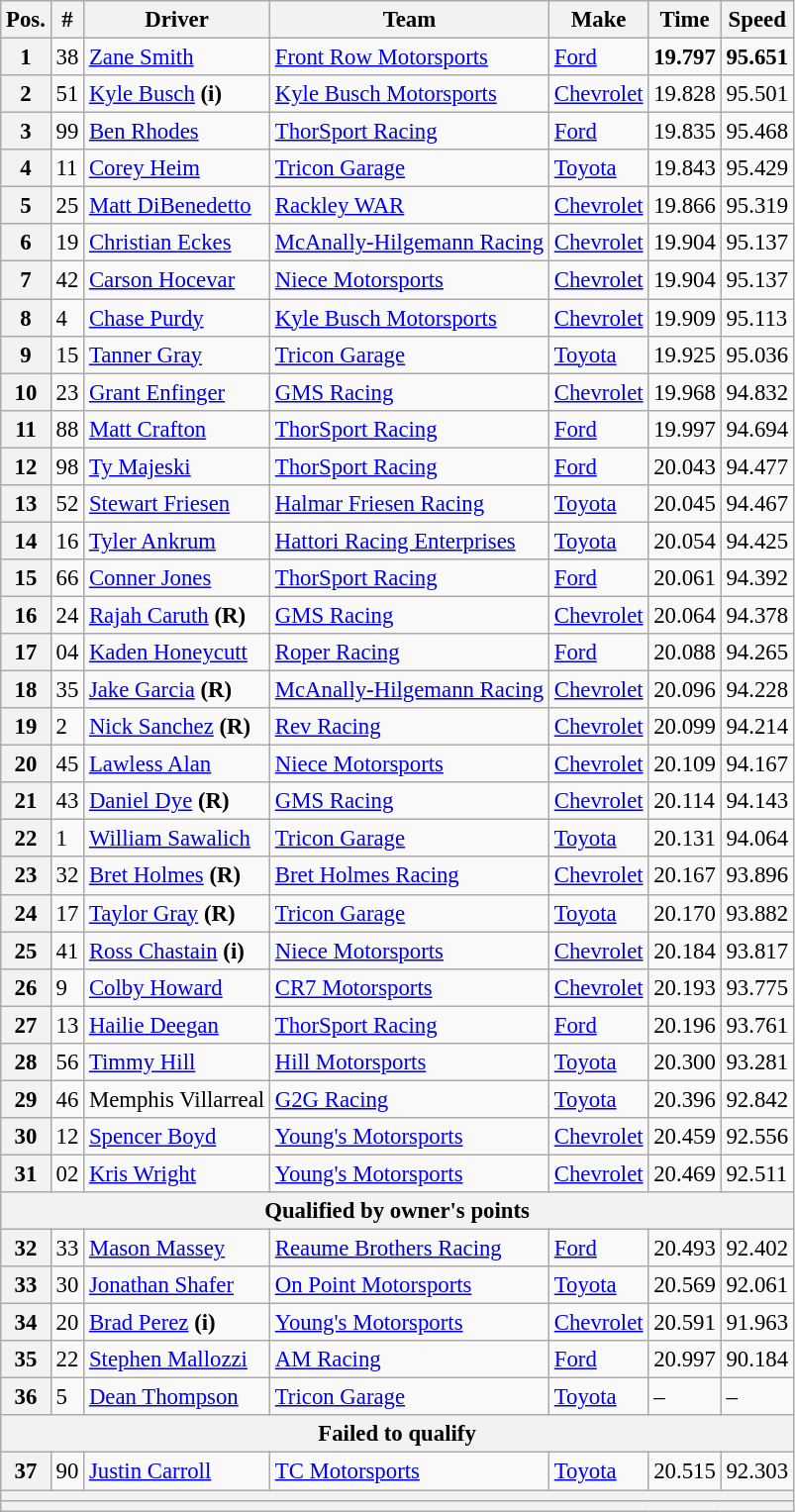<table class="wikitable" style="font-size:95%">
<tr>
<th>Pos.</th>
<th>#</th>
<th>Driver</th>
<th>Team</th>
<th>Make</th>
<th>Time</th>
<th>Speed</th>
</tr>
<tr>
<th>1</th>
<td>38</td>
<td><a href='#'>Zane Smith</a></td>
<td><a href='#'>Front Row Motorsports</a></td>
<td><a href='#'>Ford</a></td>
<td><strong>19.797</strong></td>
<td><strong>95.651</strong></td>
</tr>
<tr>
<th>2</th>
<td>51</td>
<td><a href='#'>Kyle Busch</a> <strong>(i)</strong></td>
<td><a href='#'>Kyle Busch Motorsports</a></td>
<td><a href='#'>Chevrolet</a></td>
<td>19.828</td>
<td>95.501</td>
</tr>
<tr>
<th>3</th>
<td>99</td>
<td><a href='#'>Ben Rhodes</a></td>
<td><a href='#'>ThorSport Racing</a></td>
<td><a href='#'>Ford</a></td>
<td>19.835</td>
<td>95.468</td>
</tr>
<tr>
<th>4</th>
<td>11</td>
<td><a href='#'>Corey Heim</a></td>
<td><a href='#'>Tricon Garage</a></td>
<td><a href='#'>Toyota</a></td>
<td>19.843</td>
<td>95.429</td>
</tr>
<tr>
<th>5</th>
<td>25</td>
<td><a href='#'>Matt DiBenedetto</a></td>
<td><a href='#'>Rackley WAR</a></td>
<td><a href='#'>Chevrolet</a></td>
<td>19.866</td>
<td>95.319</td>
</tr>
<tr>
<th>6</th>
<td>19</td>
<td><a href='#'>Christian Eckes</a></td>
<td><a href='#'>McAnally-Hilgemann Racing</a></td>
<td><a href='#'>Chevrolet</a></td>
<td>19.904</td>
<td>95.137</td>
</tr>
<tr>
<th>7</th>
<td>42</td>
<td><a href='#'>Carson Hocevar</a></td>
<td><a href='#'>Niece Motorsports</a></td>
<td><a href='#'>Chevrolet</a></td>
<td>19.904</td>
<td>95.137</td>
</tr>
<tr>
<th>8</th>
<td>4</td>
<td><a href='#'>Chase Purdy</a></td>
<td><a href='#'>Kyle Busch Motorsports</a></td>
<td><a href='#'>Chevrolet</a></td>
<td>19.909</td>
<td>95.113</td>
</tr>
<tr>
<th>9</th>
<td>15</td>
<td><a href='#'>Tanner Gray</a></td>
<td><a href='#'>Tricon Garage</a></td>
<td><a href='#'>Toyota</a></td>
<td>19.925</td>
<td>95.036</td>
</tr>
<tr>
<th>10</th>
<td>23</td>
<td><a href='#'>Grant Enfinger</a></td>
<td><a href='#'>GMS Racing</a></td>
<td><a href='#'>Chevrolet</a></td>
<td>19.968</td>
<td>94.832</td>
</tr>
<tr>
<th>11</th>
<td>88</td>
<td><a href='#'>Matt Crafton</a></td>
<td><a href='#'>ThorSport Racing</a></td>
<td><a href='#'>Ford</a></td>
<td>19.997</td>
<td>94.694</td>
</tr>
<tr>
<th>12</th>
<td>98</td>
<td><a href='#'>Ty Majeski</a></td>
<td><a href='#'>ThorSport Racing</a></td>
<td><a href='#'>Ford</a></td>
<td>20.043</td>
<td>94.477</td>
</tr>
<tr>
<th>13</th>
<td>52</td>
<td><a href='#'>Stewart Friesen</a></td>
<td><a href='#'>Halmar Friesen Racing</a></td>
<td><a href='#'>Toyota</a></td>
<td>20.045</td>
<td>94.467</td>
</tr>
<tr>
<th>14</th>
<td>16</td>
<td><a href='#'>Tyler Ankrum</a></td>
<td><a href='#'>Hattori Racing Enterprises</a></td>
<td><a href='#'>Toyota</a></td>
<td>20.054</td>
<td>94.425</td>
</tr>
<tr>
<th>15</th>
<td>66</td>
<td><a href='#'>Conner Jones</a></td>
<td><a href='#'>ThorSport Racing</a></td>
<td><a href='#'>Ford</a></td>
<td>20.061</td>
<td>94.392</td>
</tr>
<tr>
<th>16</th>
<td>24</td>
<td><a href='#'>Rajah Caruth</a> <strong>(R)</strong></td>
<td><a href='#'>GMS Racing</a></td>
<td><a href='#'>Chevrolet</a></td>
<td>20.064</td>
<td>94.378</td>
</tr>
<tr>
<th>17</th>
<td>04</td>
<td><a href='#'>Kaden Honeycutt</a></td>
<td><a href='#'>Roper Racing</a></td>
<td><a href='#'>Ford</a></td>
<td>20.088</td>
<td>94.265</td>
</tr>
<tr>
<th>18</th>
<td>35</td>
<td><a href='#'>Jake Garcia</a> <strong>(R)</strong></td>
<td><a href='#'>McAnally-Hilgemann Racing</a></td>
<td><a href='#'>Chevrolet</a></td>
<td>20.096</td>
<td>94.228</td>
</tr>
<tr>
<th>19</th>
<td>2</td>
<td><a href='#'>Nick Sanchez</a> <strong>(R)</strong></td>
<td><a href='#'>Rev Racing</a></td>
<td><a href='#'>Chevrolet</a></td>
<td>20.099</td>
<td>94.214</td>
</tr>
<tr>
<th>20</th>
<td>45</td>
<td><a href='#'>Lawless Alan</a></td>
<td><a href='#'>Niece Motorsports</a></td>
<td><a href='#'>Chevrolet</a></td>
<td>20.109</td>
<td>94.167</td>
</tr>
<tr>
<th>21</th>
<td>43</td>
<td><a href='#'>Daniel Dye</a> <strong>(R)</strong></td>
<td><a href='#'>GMS Racing</a></td>
<td><a href='#'>Chevrolet</a></td>
<td>20.114</td>
<td>94.143</td>
</tr>
<tr>
<th>22</th>
<td>1</td>
<td><a href='#'>William Sawalich</a></td>
<td><a href='#'>Tricon Garage</a></td>
<td><a href='#'>Toyota</a></td>
<td>20.131</td>
<td>94.064</td>
</tr>
<tr>
<th>23</th>
<td>32</td>
<td><a href='#'>Bret Holmes</a> <strong>(R)</strong></td>
<td><a href='#'>Bret Holmes Racing</a></td>
<td><a href='#'>Chevrolet</a></td>
<td>20.167</td>
<td>93.896</td>
</tr>
<tr>
<th>24</th>
<td>17</td>
<td><a href='#'>Taylor Gray</a> <strong>(R)</strong></td>
<td><a href='#'>Tricon Garage</a></td>
<td><a href='#'>Toyota</a></td>
<td>20.170</td>
<td>93.882</td>
</tr>
<tr>
<th>25</th>
<td>41</td>
<td><a href='#'>Ross Chastain</a> <strong>(i)</strong></td>
<td><a href='#'>Niece Motorsports</a></td>
<td><a href='#'>Chevrolet</a></td>
<td>20.184</td>
<td>93.817</td>
</tr>
<tr>
<th>26</th>
<td>9</td>
<td><a href='#'>Colby Howard</a></td>
<td><a href='#'>CR7 Motorsports</a></td>
<td><a href='#'>Chevrolet</a></td>
<td>20.193</td>
<td>93.775</td>
</tr>
<tr>
<th>27</th>
<td>13</td>
<td><a href='#'>Hailie Deegan</a></td>
<td><a href='#'>ThorSport Racing</a></td>
<td><a href='#'>Ford</a></td>
<td>20.196</td>
<td>93.761</td>
</tr>
<tr>
<th>28</th>
<td>56</td>
<td><a href='#'>Timmy Hill</a></td>
<td><a href='#'>Hill Motorsports</a></td>
<td><a href='#'>Toyota</a></td>
<td>20.300</td>
<td>93.281</td>
</tr>
<tr>
<th>29</th>
<td>46</td>
<td>Memphis Villarreal</td>
<td><a href='#'>G2G Racing</a></td>
<td><a href='#'>Toyota</a></td>
<td>20.396</td>
<td>92.842</td>
</tr>
<tr>
<th>30</th>
<td>12</td>
<td><a href='#'>Spencer Boyd</a></td>
<td><a href='#'>Young's Motorsports</a></td>
<td><a href='#'>Chevrolet</a></td>
<td>20.459</td>
<td>92.556</td>
</tr>
<tr>
<th>31</th>
<td>02</td>
<td><a href='#'>Kris Wright</a></td>
<td><a href='#'>Young's Motorsports</a></td>
<td><a href='#'>Chevrolet</a></td>
<td>20.469</td>
<td>92.511</td>
</tr>
<tr>
<th colspan="7">Qualified by owner's points</th>
</tr>
<tr>
<th>32</th>
<td>33</td>
<td><a href='#'>Mason Massey</a></td>
<td><a href='#'>Reaume Brothers Racing</a></td>
<td><a href='#'>Ford</a></td>
<td>20.493</td>
<td>92.402</td>
</tr>
<tr>
<th>33</th>
<td>30</td>
<td><a href='#'>Jonathan Shafer</a></td>
<td><a href='#'>On Point Motorsports</a></td>
<td><a href='#'>Toyota</a></td>
<td>20.569</td>
<td>92.061</td>
</tr>
<tr>
<th>34</th>
<td>20</td>
<td><a href='#'>Brad Perez</a> <strong>(i)</strong></td>
<td><a href='#'>Young's Motorsports</a></td>
<td><a href='#'>Chevrolet</a></td>
<td>20.591</td>
<td>91.963</td>
</tr>
<tr>
<th>35</th>
<td>22</td>
<td><a href='#'>Stephen Mallozzi</a></td>
<td><a href='#'>AM Racing</a></td>
<td><a href='#'>Ford</a></td>
<td>20.997</td>
<td>90.184</td>
</tr>
<tr>
<th>36</th>
<td>5</td>
<td><a href='#'>Dean Thompson</a></td>
<td><a href='#'>Tricon Garage</a></td>
<td><a href='#'>Toyota</a></td>
<td>–</td>
<td>–</td>
</tr>
<tr>
<th colspan="7">Failed to qualify</th>
</tr>
<tr>
<th>37</th>
<td>90</td>
<td><a href='#'>Justin Carroll</a></td>
<td><a href='#'>TC Motorsports</a></td>
<td><a href='#'>Toyota</a></td>
<td>20.515</td>
<td>92.303</td>
</tr>
<tr>
<th colspan="7"></th>
</tr>
<tr>
<th colspan="7"></th>
</tr>
</table>
